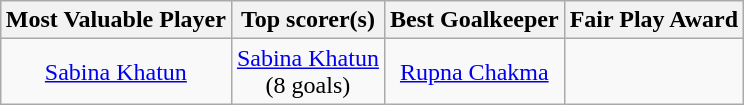<table class="wikitable" style="margin:auto;text-align:center">
<tr>
<th>Most Valuable Player</th>
<th>Top scorer(s)</th>
<th>Best Goalkeeper</th>
<th>Fair Play Award</th>
</tr>
<tr>
<td> <a href='#'>Sabina Khatun</a></td>
<td> <a href='#'>Sabina Khatun</a><br>(8 goals)</td>
<td> <a href='#'>Rupna Chakma</a></td>
<td></td>
</tr>
</table>
